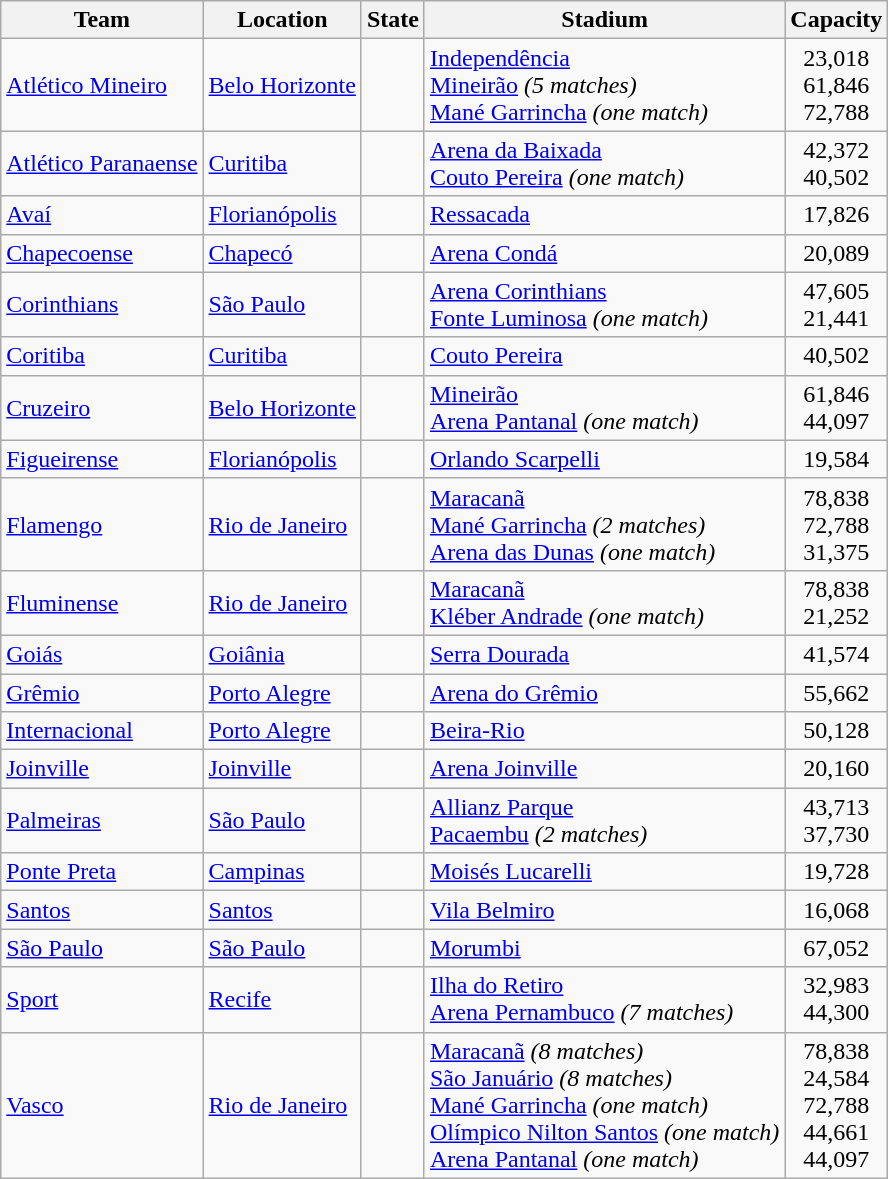<table class="wikitable sortable" style="text-align: left;">
<tr>
<th>Team</th>
<th>Location</th>
<th>State</th>
<th>Stadium</th>
<th>Capacity</th>
</tr>
<tr>
<td><a href='#'>Atlético Mineiro</a></td>
<td><a href='#'>Belo Horizonte</a></td>
<td></td>
<td><a href='#'>Independência</a> <br> <a href='#'>Mineirão</a> <em>(5 matches)</em> <br> <a href='#'>Mané Garrincha</a> <em>(one match)</em></td>
<td align="center">23,018 <br> 61,846 <br> 72,788</td>
</tr>
<tr>
<td><a href='#'>Atlético Paranaense</a></td>
<td><a href='#'>Curitiba</a></td>
<td></td>
<td><a href='#'>Arena da Baixada</a> <br> <a href='#'>Couto Pereira</a> <em>(one match)</em></td>
<td align="center">42,372 <br> 40,502</td>
</tr>
<tr>
<td><a href='#'>Avaí</a></td>
<td><a href='#'>Florianópolis</a></td>
<td></td>
<td><a href='#'>Ressacada</a></td>
<td align="center">17,826</td>
</tr>
<tr>
<td><a href='#'>Chapecoense</a></td>
<td><a href='#'>Chapecó</a></td>
<td></td>
<td><a href='#'>Arena Condá</a></td>
<td align="center">20,089</td>
</tr>
<tr>
<td><a href='#'>Corinthians</a></td>
<td><a href='#'>São Paulo</a></td>
<td></td>
<td><a href='#'>Arena Corinthians</a> <br> <a href='#'>Fonte Luminosa</a> <em>(one match)</em></td>
<td align="center">47,605 <br> 21,441</td>
</tr>
<tr>
<td><a href='#'>Coritiba</a></td>
<td><a href='#'>Curitiba</a></td>
<td></td>
<td><a href='#'>Couto Pereira</a></td>
<td align="center">40,502</td>
</tr>
<tr>
<td><a href='#'>Cruzeiro</a></td>
<td><a href='#'>Belo Horizonte</a></td>
<td></td>
<td><a href='#'>Mineirão</a> <br> <a href='#'>Arena Pantanal</a> <em>(one match)</em></td>
<td align="center">61,846 <br> 44,097</td>
</tr>
<tr>
<td><a href='#'>Figueirense</a></td>
<td><a href='#'>Florianópolis</a></td>
<td></td>
<td><a href='#'>Orlando Scarpelli</a></td>
<td align="center">19,584</td>
</tr>
<tr>
<td><a href='#'>Flamengo</a></td>
<td><a href='#'>Rio de Janeiro</a></td>
<td></td>
<td><a href='#'>Maracanã</a> <br> <a href='#'>Mané Garrincha</a> <em>(2 matches)</em> <br> <a href='#'>Arena das Dunas</a> <em>(one match)</em></td>
<td align="center">78,838 <br> 72,788 <br> 31,375</td>
</tr>
<tr>
<td><a href='#'>Fluminense</a></td>
<td><a href='#'>Rio de Janeiro</a></td>
<td></td>
<td><a href='#'>Maracanã</a> <br> <a href='#'>Kléber Andrade</a> <em>(one match)</em></td>
<td align="center">78,838 <br> 21,252</td>
</tr>
<tr>
<td><a href='#'>Goiás</a></td>
<td><a href='#'>Goiânia</a></td>
<td></td>
<td><a href='#'>Serra Dourada</a></td>
<td align="center">41,574</td>
</tr>
<tr>
<td><a href='#'>Grêmio</a></td>
<td><a href='#'>Porto Alegre</a></td>
<td></td>
<td><a href='#'>Arena do Grêmio</a></td>
<td align="center">55,662</td>
</tr>
<tr>
<td><a href='#'>Internacional</a></td>
<td><a href='#'>Porto Alegre</a></td>
<td></td>
<td><a href='#'>Beira-Rio</a></td>
<td align="center">50,128</td>
</tr>
<tr>
<td><a href='#'>Joinville</a></td>
<td><a href='#'>Joinville</a></td>
<td></td>
<td><a href='#'>Arena Joinville</a></td>
<td align="center">20,160</td>
</tr>
<tr>
<td><a href='#'>Palmeiras</a></td>
<td><a href='#'>São Paulo</a></td>
<td></td>
<td><a href='#'>Allianz Parque</a> <br> <a href='#'>Pacaembu</a> <em>(2 matches)</em></td>
<td align="center">43,713 <br> 37,730</td>
</tr>
<tr>
<td><a href='#'>Ponte Preta</a></td>
<td><a href='#'>Campinas</a></td>
<td></td>
<td><a href='#'>Moisés Lucarelli</a></td>
<td align="center">19,728</td>
</tr>
<tr>
<td><a href='#'>Santos</a></td>
<td><a href='#'>Santos</a></td>
<td></td>
<td><a href='#'>Vila Belmiro</a></td>
<td align="center">16,068</td>
</tr>
<tr>
<td><a href='#'>São Paulo</a></td>
<td><a href='#'>São Paulo</a></td>
<td></td>
<td><a href='#'>Morumbi</a></td>
<td align="center">67,052</td>
</tr>
<tr>
<td><a href='#'>Sport</a></td>
<td><a href='#'>Recife</a></td>
<td></td>
<td><a href='#'>Ilha do Retiro</a> <br> <a href='#'>Arena Pernambuco</a> <em>(7 matches)</em></td>
<td align="center">32,983 <br> 44,300</td>
</tr>
<tr>
<td><a href='#'>Vasco</a></td>
<td><a href='#'>Rio de Janeiro</a></td>
<td></td>
<td><a href='#'>Maracanã</a> <em>(8 matches)</em> <br> <a href='#'>São Januário</a> <em>(8 matches)</em> <br> <a href='#'>Mané Garrincha</a> <em>(one match)</em> <br> <a href='#'>Olímpico Nilton Santos</a> <em>(one match)</em> <br> <a href='#'>Arena Pantanal</a> <em>(one match)</em></td>
<td align="center">78,838 <br> 24,584 <br> 72,788 <br> 44,661 <br> 44,097</td>
</tr>
</table>
